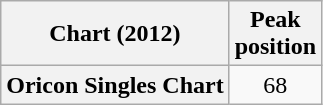<table class="wikitable plainrowheaders sortable" style="text-align:center;" border="1">
<tr>
<th scope="col">Chart (2012)</th>
<th scope="col">Peak<br>position</th>
</tr>
<tr>
<th scope="row">Oricon Singles Chart</th>
<td>68</td>
</tr>
</table>
